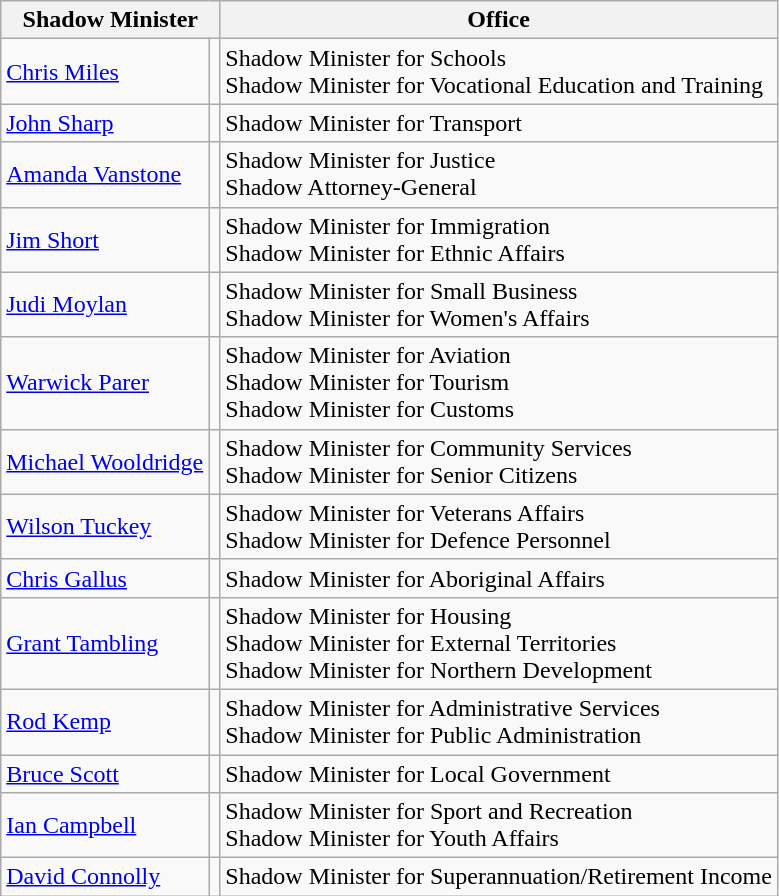<table class="wikitable">
<tr>
<th colspan="2">Shadow Minister</th>
<th>Office</th>
</tr>
<tr>
<td><a href='#'>Chris Miles</a></td>
<td></td>
<td>Shadow Minister for Schools<br>Shadow Minister for Vocational Education and Training</td>
</tr>
<tr>
<td><a href='#'>John Sharp</a></td>
<td></td>
<td>Shadow Minister for Transport</td>
</tr>
<tr>
<td><a href='#'>Amanda Vanstone</a></td>
<td></td>
<td>Shadow Minister for Justice<br>Shadow Attorney-General</td>
</tr>
<tr>
<td><a href='#'>Jim Short</a></td>
<td></td>
<td>Shadow Minister for Immigration<br>Shadow Minister for Ethnic Affairs</td>
</tr>
<tr>
<td><a href='#'>Judi Moylan</a></td>
<td></td>
<td>Shadow Minister for Small Business<br>Shadow Minister for Women's Affairs</td>
</tr>
<tr>
<td><a href='#'>Warwick Parer</a></td>
<td></td>
<td>Shadow Minister for Aviation<br>Shadow Minister for Tourism<br>Shadow Minister for Customs</td>
</tr>
<tr>
<td><a href='#'>Michael Wooldridge</a></td>
<td></td>
<td>Shadow Minister for Community Services<br>Shadow Minister for Senior Citizens</td>
</tr>
<tr>
<td><a href='#'>Wilson Tuckey</a></td>
<td></td>
<td>Shadow Minister for Veterans Affairs<br>Shadow Minister for Defence Personnel</td>
</tr>
<tr>
<td><a href='#'>Chris Gallus</a></td>
<td></td>
<td>Shadow Minister for Aboriginal Affairs</td>
</tr>
<tr>
<td><a href='#'>Grant Tambling</a></td>
<td></td>
<td>Shadow Minister for Housing<br>Shadow Minister for External Territories<br>Shadow Minister for Northern Development</td>
</tr>
<tr>
<td><a href='#'>Rod Kemp</a></td>
<td></td>
<td>Shadow Minister for Administrative Services<br>Shadow Minister for Public Administration</td>
</tr>
<tr>
<td><a href='#'>Bruce Scott</a></td>
<td></td>
<td>Shadow Minister for Local Government</td>
</tr>
<tr>
<td><a href='#'>Ian Campbell</a></td>
<td></td>
<td>Shadow Minister for Sport and Recreation<br>Shadow Minister for Youth Affairs</td>
</tr>
<tr>
<td><a href='#'>David Connolly</a></td>
<td></td>
<td>Shadow Minister for Superannuation/Retirement Income</td>
</tr>
</table>
